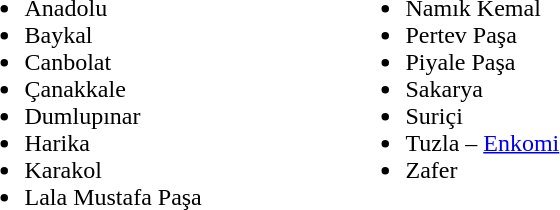<table>
<tr ---->
<td width="250" valign="top"><br><ul><li>Anadolu</li><li>Baykal</li><li>Canbolat</li><li>Çanakkale</li><li>Dumlupınar</li><li>Harika</li><li>Karakol</li><li>Lala Mustafa Paşa</li></ul></td>
<td width="350" valign="top"><br><ul><li>Namık Kemal</li><li>Pertev Paşa</li><li>Piyale Paşa</li><li>Sakarya</li><li>Suriçi</li><li>Tuzla – <a href='#'>Enkomi</a></li><li>Zafer</li></ul></td>
</tr>
</table>
